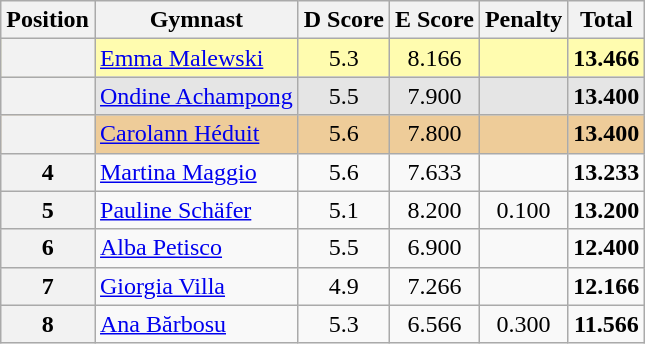<table style="text-align:center;" class="wikitable sortable">
<tr>
<th>Position</th>
<th>Gymnast</th>
<th>D Score</th>
<th>E Score</th>
<th>Penalty</th>
<th>Total</th>
</tr>
<tr style="background:#fffcaf;">
<th scope="row" style="text-align:center"></th>
<td style="text-align:left;"> <a href='#'>Emma Malewski</a></td>
<td>5.3</td>
<td>8.166</td>
<td></td>
<td><strong>13.466</strong></td>
</tr>
<tr style="background:#e5e5e5;">
<th scope="row" style="text-align:center"></th>
<td style="text-align:left;"> <a href='#'>Ondine Achampong</a></td>
<td>5.5</td>
<td>7.900</td>
<td></td>
<td><strong>13.400</strong></td>
</tr>
<tr style="background:#ec9;">
<th scope="row" style="text-align:center"></th>
<td style="text-align:left;"> <a href='#'>Carolann Héduit</a></td>
<td>5.6</td>
<td>7.800</td>
<td></td>
<td><strong>13.400</strong></td>
</tr>
<tr>
<th>4</th>
<td style="text-align:left;"> <a href='#'>Martina Maggio</a></td>
<td>5.6</td>
<td>7.633</td>
<td></td>
<td><strong>13.233</strong></td>
</tr>
<tr>
<th>5</th>
<td style="text-align:left;"> <a href='#'>Pauline Schäfer</a></td>
<td>5.1</td>
<td>8.200</td>
<td>0.100</td>
<td><strong>13.200</strong></td>
</tr>
<tr>
<th>6</th>
<td style="text-align:left;"> <a href='#'>Alba Petisco</a></td>
<td>5.5</td>
<td>6.900</td>
<td></td>
<td><strong>12.400</strong></td>
</tr>
<tr>
<th>7</th>
<td style="text-align:left;"> <a href='#'>Giorgia Villa</a></td>
<td>4.9</td>
<td>7.266</td>
<td></td>
<td><strong>12.166</strong></td>
</tr>
<tr>
<th>8</th>
<td style="text-align:left;"> <a href='#'>Ana Bărbosu</a></td>
<td>5.3</td>
<td>6.566</td>
<td>0.300</td>
<td><strong>11.566</strong></td>
</tr>
</table>
